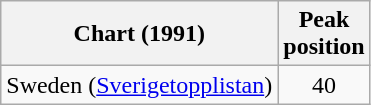<table class="wikitable">
<tr>
<th>Chart (1991)</th>
<th>Peak<br>position</th>
</tr>
<tr>
<td>Sweden (<a href='#'>Sverigetopplistan</a>)</td>
<td align="center">40</td>
</tr>
</table>
